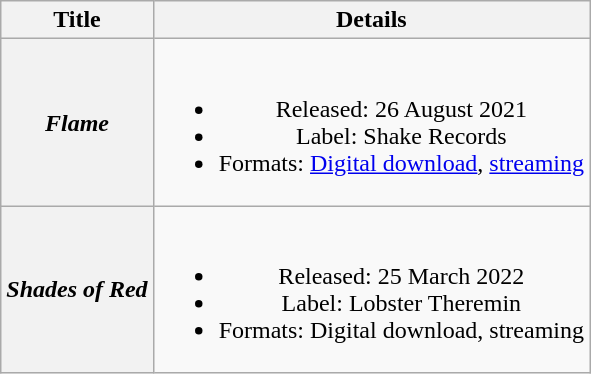<table class="wikitable plainrowheaders" style="text-align:center;" border="1">
<tr>
<th scope="col">Title</th>
<th scope="col">Details</th>
</tr>
<tr>
<th scope="row"><em>Flame</em></th>
<td><br><ul><li>Released: 26 August 2021</li><li>Label: Shake Records</li><li>Formats: <a href='#'>Digital download</a>, <a href='#'>streaming</a></li></ul></td>
</tr>
<tr>
<th scope="row"><em>Shades of Red</em></th>
<td><br><ul><li>Released: 25 March 2022</li><li>Label: Lobster Theremin</li><li>Formats: Digital download, streaming</li></ul></td>
</tr>
</table>
